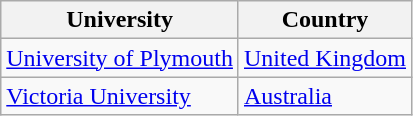<table class="wikitable">
<tr>
<th>University</th>
<th>Country</th>
</tr>
<tr>
<td><a href='#'>University of Plymouth</a></td>
<td><a href='#'>United Kingdom</a></td>
</tr>
<tr>
<td><a href='#'>Victoria  University</a></td>
<td><a href='#'>Australia</a></td>
</tr>
</table>
